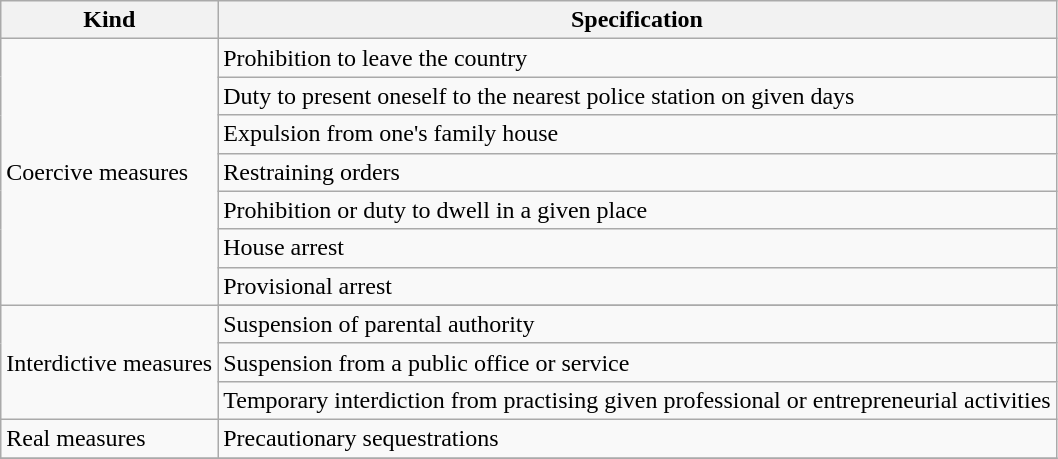<table class="wikitable">
<tr>
<th>Kind</th>
<th>Specification</th>
</tr>
<tr>
<td rowspan="7">Coercive measures</td>
<td>Prohibition to leave the country</td>
</tr>
<tr>
<td>Duty to present oneself to the nearest police station on given days</td>
</tr>
<tr>
<td>Expulsion from one's family house</td>
</tr>
<tr>
<td>Restraining orders</td>
</tr>
<tr>
<td>Prohibition or duty to dwell in a given place</td>
</tr>
<tr>
<td>House arrest</td>
</tr>
<tr>
<td>Provisional arrest</td>
</tr>
<tr>
<td rowspan="4">Interdictive measures</td>
</tr>
<tr>
<td>Suspension of parental authority</td>
</tr>
<tr>
<td>Suspension from a public office or service</td>
</tr>
<tr>
<td>Temporary interdiction from practising given professional or entrepreneurial activities</td>
</tr>
<tr>
<td>Real measures</td>
<td>Precautionary sequestrations</td>
</tr>
<tr>
</tr>
</table>
